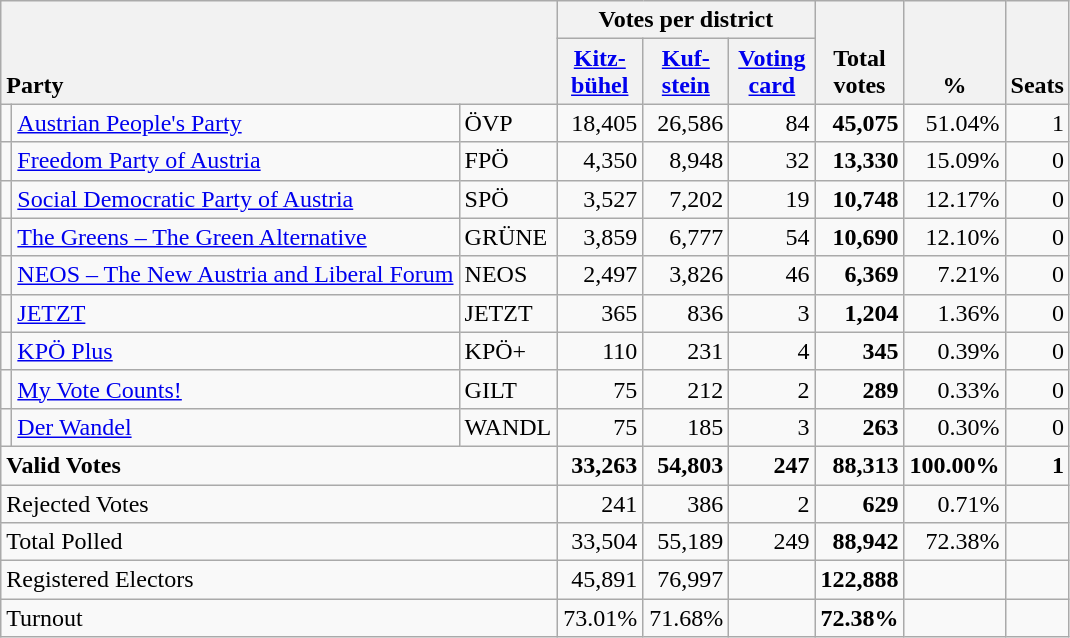<table class="wikitable" border="1" style="text-align:right;">
<tr>
<th style="text-align:left;" valign=bottom rowspan=2 colspan=3>Party</th>
<th colspan=3>Votes per district</th>
<th align=center valign=bottom rowspan=2 width="50">Total<br>votes</th>
<th align=center valign=bottom rowspan=2 width="50">%</th>
<th align=center valign=bottom rowspan=2>Seats</th>
</tr>
<tr>
<th align=center valign=bottom width="50"><a href='#'>Kitz-<br>bühel</a></th>
<th align=center valign=bottom width="50"><a href='#'>Kuf-<br>stein</a></th>
<th align=center valign=bottom width="50"><a href='#'>Voting<br>card</a></th>
</tr>
<tr>
<td></td>
<td align=left><a href='#'>Austrian People's Party</a></td>
<td align=left>ÖVP</td>
<td>18,405</td>
<td>26,586</td>
<td>84</td>
<td><strong>45,075</strong></td>
<td>51.04%</td>
<td>1</td>
</tr>
<tr>
<td></td>
<td align=left><a href='#'>Freedom Party of Austria</a></td>
<td align=left>FPÖ</td>
<td>4,350</td>
<td>8,948</td>
<td>32</td>
<td><strong>13,330</strong></td>
<td>15.09%</td>
<td>0</td>
</tr>
<tr>
<td></td>
<td align=left><a href='#'>Social Democratic Party of Austria</a></td>
<td align=left>SPÖ</td>
<td>3,527</td>
<td>7,202</td>
<td>19</td>
<td><strong>10,748</strong></td>
<td>12.17%</td>
<td>0</td>
</tr>
<tr>
<td></td>
<td align=left><a href='#'>The Greens – The Green Alternative</a></td>
<td align=left>GRÜNE</td>
<td>3,859</td>
<td>6,777</td>
<td>54</td>
<td><strong>10,690</strong></td>
<td>12.10%</td>
<td>0</td>
</tr>
<tr>
<td></td>
<td align=left style="white-space: nowrap;"><a href='#'>NEOS – The New Austria and Liberal Forum</a></td>
<td align=left>NEOS</td>
<td>2,497</td>
<td>3,826</td>
<td>46</td>
<td><strong>6,369</strong></td>
<td>7.21%</td>
<td>0</td>
</tr>
<tr>
<td></td>
<td align=left><a href='#'>JETZT</a></td>
<td align=left>JETZT</td>
<td>365</td>
<td>836</td>
<td>3</td>
<td><strong>1,204</strong></td>
<td>1.36%</td>
<td>0</td>
</tr>
<tr>
<td></td>
<td align=left><a href='#'>KPÖ Plus</a></td>
<td align=left>KPÖ+</td>
<td>110</td>
<td>231</td>
<td>4</td>
<td><strong>345</strong></td>
<td>0.39%</td>
<td>0</td>
</tr>
<tr>
<td></td>
<td align=left><a href='#'>My Vote Counts!</a></td>
<td align=left>GILT</td>
<td>75</td>
<td>212</td>
<td>2</td>
<td><strong>289</strong></td>
<td>0.33%</td>
<td>0</td>
</tr>
<tr>
<td></td>
<td align=left><a href='#'>Der Wandel</a></td>
<td align=left>WANDL</td>
<td>75</td>
<td>185</td>
<td>3</td>
<td><strong>263</strong></td>
<td>0.30%</td>
<td>0</td>
</tr>
<tr style="font-weight:bold">
<td align=left colspan=3>Valid Votes</td>
<td>33,263</td>
<td>54,803</td>
<td>247</td>
<td>88,313</td>
<td>100.00%</td>
<td>1</td>
</tr>
<tr>
<td align=left colspan=3>Rejected Votes</td>
<td>241</td>
<td>386</td>
<td>2</td>
<td><strong>629</strong></td>
<td>0.71%</td>
<td></td>
</tr>
<tr>
<td align=left colspan=3>Total Polled</td>
<td>33,504</td>
<td>55,189</td>
<td>249</td>
<td><strong>88,942</strong></td>
<td>72.38%</td>
<td></td>
</tr>
<tr>
<td align=left colspan=3>Registered Electors</td>
<td>45,891</td>
<td>76,997</td>
<td></td>
<td><strong>122,888</strong></td>
<td></td>
<td></td>
</tr>
<tr>
<td align=left colspan=3>Turnout</td>
<td>73.01%</td>
<td>71.68%</td>
<td></td>
<td><strong>72.38%</strong></td>
<td></td>
<td></td>
</tr>
</table>
